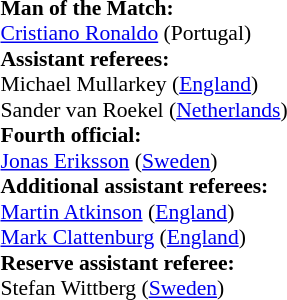<table style="width:100%; font-size:90%;">
<tr>
<td><br><strong>Man of the Match:</strong>
<br><a href='#'>Cristiano Ronaldo</a> (Portugal)<br><strong>Assistant referees:</strong>
<br>Michael Mullarkey (<a href='#'>England</a>)
<br>Sander van Roekel (<a href='#'>Netherlands</a>)
<br><strong>Fourth official:</strong>
<br><a href='#'>Jonas Eriksson</a> (<a href='#'>Sweden</a>)
<br><strong>Additional assistant referees:</strong>
<br><a href='#'>Martin Atkinson</a> (<a href='#'>England</a>)
<br><a href='#'>Mark Clattenburg</a> (<a href='#'>England</a>)
<br><strong>Reserve assistant referee:</strong>
<br>Stefan Wittberg (<a href='#'>Sweden</a>)</td>
</tr>
</table>
